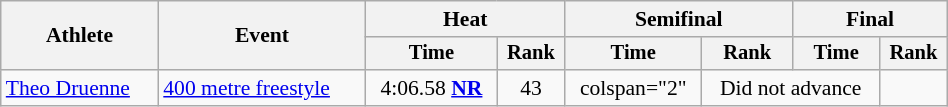<table class="wikitable" style="text-align:center; font-size:90%; width:50%;">
<tr>
<th rowspan="2">Athlete</th>
<th rowspan="2">Event</th>
<th colspan="2">Heat</th>
<th colspan="2">Semifinal</th>
<th colspan="2">Final</th>
</tr>
<tr style="font-size:95%">
<th>Time</th>
<th>Rank</th>
<th>Time</th>
<th>Rank</th>
<th>Time</th>
<th>Rank</th>
</tr>
<tr>
<td align=left><a href='#'>Theo Druenne</a></td>
<td align=left><a href='#'>400 metre freestyle</a></td>
<td>4:06.58 <strong><a href='#'>NR</a></strong></td>
<td>43</td>
<td>colspan="2" </td>
<td colspan="2">Did not advance</td>
</tr>
</table>
